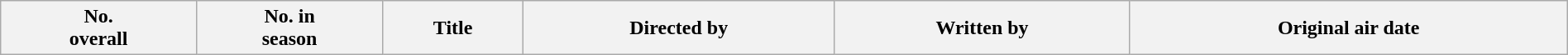<table class="wikitable plainrowheaders" style="width:100%; background:#fff;">
<tr>
<th style="background:#;">No.<br>overall</th>
<th style="background:#;">No. in<br>season</th>
<th style="background:#;">Title</th>
<th style="background:#;">Directed by</th>
<th style="background:#;">Written by</th>
<th style="background:#;">Original air date<br>


































































































































































</th>
</tr>
</table>
